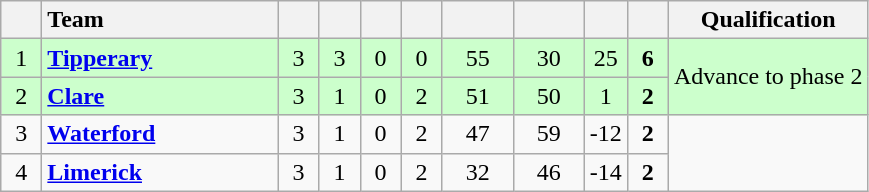<table class="wikitable" style="text-align:center">
<tr>
<th width=20></th>
<th width=150 style="text-align:left;">Team</th>
<th width=20></th>
<th width=20></th>
<th width=20></th>
<th width=20></th>
<th width=40></th>
<th width=40></th>
<th width=20></th>
<th width=20></th>
<th>Qualification</th>
</tr>
<tr style="background:#ccffcc">
<td>1</td>
<td align=left><strong> <a href='#'>Tipperary</a></strong></td>
<td>3</td>
<td>3</td>
<td>0</td>
<td>0</td>
<td>55</td>
<td>30</td>
<td>25</td>
<td><strong>6</strong></td>
<td rowspan=2>Advance to phase 2</td>
</tr>
<tr style="background:#ccffcc">
<td>2</td>
<td align=left><strong> <a href='#'>Clare</a></strong></td>
<td>3</td>
<td>1</td>
<td>0</td>
<td>2</td>
<td>51</td>
<td>50</td>
<td>1</td>
<td><strong>2</strong></td>
</tr>
<tr>
<td>3</td>
<td align=left><strong> <a href='#'>Waterford</a></strong></td>
<td>3</td>
<td>1</td>
<td>0</td>
<td>2</td>
<td>47</td>
<td>59</td>
<td>-12</td>
<td><strong>2</strong></td>
</tr>
<tr>
<td>4</td>
<td align=left><strong> <a href='#'>Limerick</a></strong></td>
<td>3</td>
<td>1</td>
<td>0</td>
<td>2</td>
<td>32</td>
<td>46</td>
<td>-14</td>
<td><strong>2</strong></td>
</tr>
</table>
